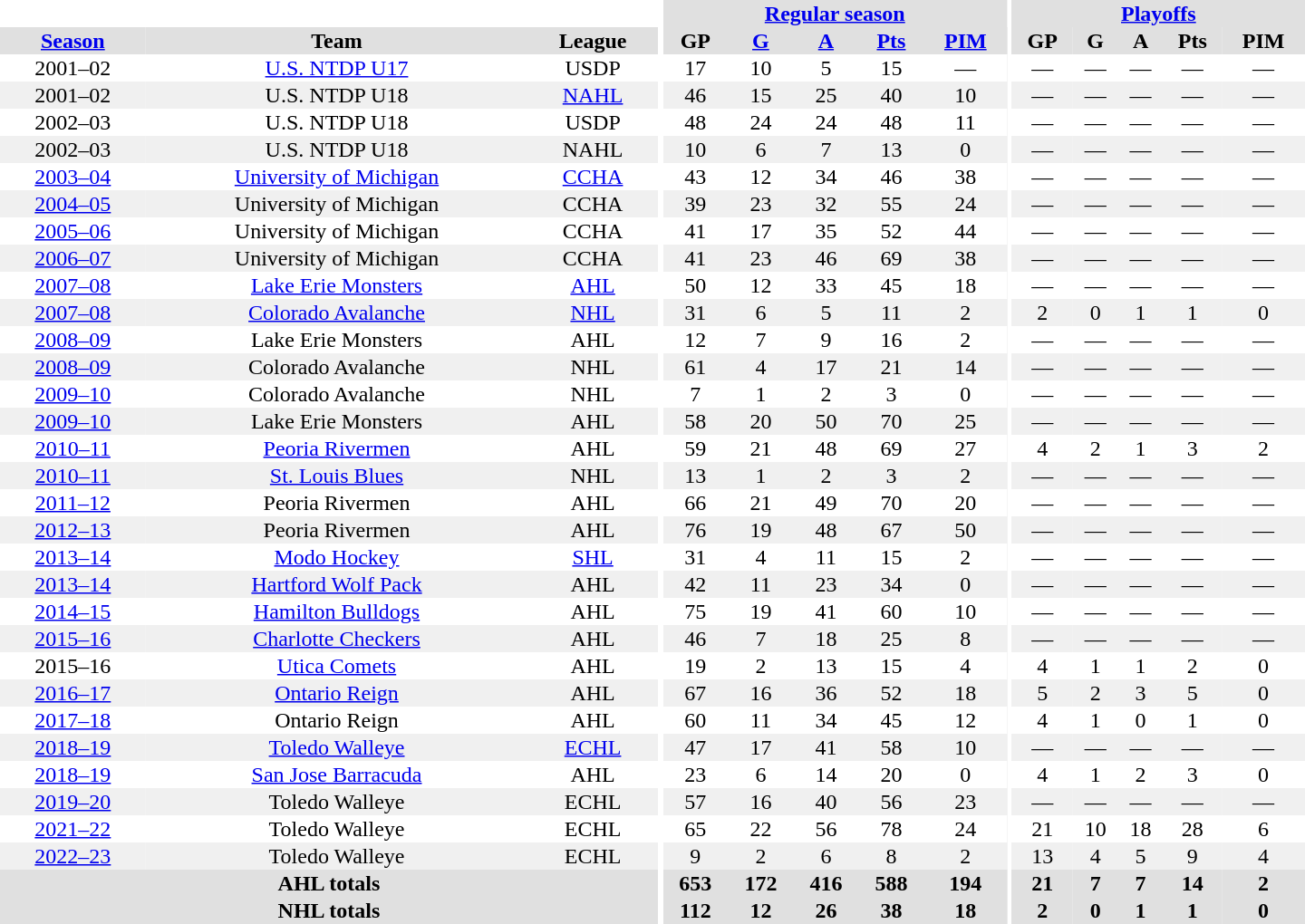<table border="0" cellpadding="1" cellspacing="0" style="text-align:center; width:60em">
<tr bgcolor="#e0e0e0">
<th colspan="3" bgcolor="#ffffff"></th>
<th rowspan="99" bgcolor="#ffffff"></th>
<th colspan="5"><a href='#'>Regular season</a></th>
<th rowspan="99" bgcolor="#ffffff"></th>
<th colspan="5"><a href='#'>Playoffs</a></th>
</tr>
<tr bgcolor="#e0e0e0">
<th><a href='#'>Season</a></th>
<th>Team</th>
<th>League</th>
<th>GP</th>
<th><a href='#'>G</a></th>
<th><a href='#'>A</a></th>
<th><a href='#'>Pts</a></th>
<th><a href='#'>PIM</a></th>
<th>GP</th>
<th>G</th>
<th>A</th>
<th>Pts</th>
<th>PIM</th>
</tr>
<tr>
<td>2001–02</td>
<td><a href='#'>U.S. NTDP U17</a></td>
<td>USDP</td>
<td>17</td>
<td>10</td>
<td>5</td>
<td>15</td>
<td>—</td>
<td>—</td>
<td>—</td>
<td>—</td>
<td>—</td>
<td>—</td>
</tr>
<tr bgcolor="#f0f0f0">
<td>2001–02</td>
<td>U.S. NTDP U18</td>
<td><a href='#'>NAHL</a></td>
<td>46</td>
<td>15</td>
<td>25</td>
<td>40</td>
<td>10</td>
<td>—</td>
<td>—</td>
<td>—</td>
<td>—</td>
<td>—</td>
</tr>
<tr>
<td>2002–03</td>
<td>U.S. NTDP U18</td>
<td>USDP</td>
<td>48</td>
<td>24</td>
<td>24</td>
<td>48</td>
<td>11</td>
<td>—</td>
<td>—</td>
<td>—</td>
<td>—</td>
<td>—</td>
</tr>
<tr bgcolor="#f0f0f0">
<td>2002–03</td>
<td>U.S. NTDP U18</td>
<td>NAHL</td>
<td>10</td>
<td>6</td>
<td>7</td>
<td>13</td>
<td>0</td>
<td>—</td>
<td>—</td>
<td>—</td>
<td>—</td>
<td>—</td>
</tr>
<tr>
<td><a href='#'>2003–04</a></td>
<td><a href='#'>University of Michigan</a></td>
<td><a href='#'>CCHA</a></td>
<td>43</td>
<td>12</td>
<td>34</td>
<td>46</td>
<td>38</td>
<td>—</td>
<td>—</td>
<td>—</td>
<td>—</td>
<td>—</td>
</tr>
<tr bgcolor="#f0f0f0">
<td><a href='#'>2004–05</a></td>
<td>University of Michigan</td>
<td>CCHA</td>
<td>39</td>
<td>23</td>
<td>32</td>
<td>55</td>
<td>24</td>
<td>—</td>
<td>—</td>
<td>—</td>
<td>—</td>
<td>—</td>
</tr>
<tr>
<td><a href='#'>2005–06</a></td>
<td>University of Michigan</td>
<td>CCHA</td>
<td>41</td>
<td>17</td>
<td>35</td>
<td>52</td>
<td>44</td>
<td>—</td>
<td>—</td>
<td>—</td>
<td>—</td>
<td>—</td>
</tr>
<tr bgcolor="#f0f0f0">
<td><a href='#'>2006–07</a></td>
<td>University of Michigan</td>
<td>CCHA</td>
<td>41</td>
<td>23</td>
<td>46</td>
<td>69</td>
<td>38</td>
<td>—</td>
<td>—</td>
<td>—</td>
<td>—</td>
<td>—</td>
</tr>
<tr>
<td><a href='#'>2007–08</a></td>
<td><a href='#'>Lake Erie Monsters</a></td>
<td><a href='#'>AHL</a></td>
<td>50</td>
<td>12</td>
<td>33</td>
<td>45</td>
<td>18</td>
<td>—</td>
<td>—</td>
<td>—</td>
<td>—</td>
<td>—</td>
</tr>
<tr bgcolor="#f0f0f0">
<td><a href='#'>2007–08</a></td>
<td><a href='#'>Colorado Avalanche</a></td>
<td><a href='#'>NHL</a></td>
<td>31</td>
<td>6</td>
<td>5</td>
<td>11</td>
<td>2</td>
<td>2</td>
<td>0</td>
<td>1</td>
<td>1</td>
<td>0</td>
</tr>
<tr>
<td><a href='#'>2008–09</a></td>
<td>Lake Erie Monsters</td>
<td>AHL</td>
<td>12</td>
<td>7</td>
<td>9</td>
<td>16</td>
<td>2</td>
<td>—</td>
<td>—</td>
<td>—</td>
<td>—</td>
<td>—</td>
</tr>
<tr bgcolor="#f0f0f0">
<td><a href='#'>2008–09</a></td>
<td>Colorado Avalanche</td>
<td>NHL</td>
<td>61</td>
<td>4</td>
<td>17</td>
<td>21</td>
<td>14</td>
<td>—</td>
<td>—</td>
<td>—</td>
<td>—</td>
<td>—</td>
</tr>
<tr>
<td><a href='#'>2009–10</a></td>
<td>Colorado Avalanche</td>
<td>NHL</td>
<td>7</td>
<td>1</td>
<td>2</td>
<td>3</td>
<td>0</td>
<td>—</td>
<td>—</td>
<td>—</td>
<td>—</td>
<td>—</td>
</tr>
<tr bgcolor="#f0f0f0">
<td><a href='#'>2009–10</a></td>
<td>Lake Erie Monsters</td>
<td>AHL</td>
<td>58</td>
<td>20</td>
<td>50</td>
<td>70</td>
<td>25</td>
<td>—</td>
<td>—</td>
<td>—</td>
<td>—</td>
<td>—</td>
</tr>
<tr>
<td><a href='#'>2010–11</a></td>
<td><a href='#'>Peoria Rivermen</a></td>
<td>AHL</td>
<td>59</td>
<td>21</td>
<td>48</td>
<td>69</td>
<td>27</td>
<td>4</td>
<td>2</td>
<td>1</td>
<td>3</td>
<td>2</td>
</tr>
<tr bgcolor="#f0f0f0">
<td><a href='#'>2010–11</a></td>
<td><a href='#'>St. Louis Blues</a></td>
<td>NHL</td>
<td>13</td>
<td>1</td>
<td>2</td>
<td>3</td>
<td>2</td>
<td>—</td>
<td>—</td>
<td>—</td>
<td>—</td>
<td>—</td>
</tr>
<tr>
<td><a href='#'>2011–12</a></td>
<td>Peoria Rivermen</td>
<td>AHL</td>
<td>66</td>
<td>21</td>
<td>49</td>
<td>70</td>
<td>20</td>
<td>—</td>
<td>—</td>
<td>—</td>
<td>—</td>
<td>—</td>
</tr>
<tr bgcolor="#f0f0f0">
<td><a href='#'>2012–13</a></td>
<td>Peoria Rivermen</td>
<td>AHL</td>
<td>76</td>
<td>19</td>
<td>48</td>
<td>67</td>
<td>50</td>
<td>—</td>
<td>—</td>
<td>—</td>
<td>—</td>
<td>—</td>
</tr>
<tr>
<td><a href='#'>2013–14</a></td>
<td><a href='#'>Modo Hockey</a></td>
<td><a href='#'>SHL</a></td>
<td>31</td>
<td>4</td>
<td>11</td>
<td>15</td>
<td>2</td>
<td>—</td>
<td>—</td>
<td>—</td>
<td>—</td>
<td>—</td>
</tr>
<tr bgcolor="#f0f0f0">
<td><a href='#'>2013–14</a></td>
<td><a href='#'>Hartford Wolf Pack</a></td>
<td>AHL</td>
<td>42</td>
<td>11</td>
<td>23</td>
<td>34</td>
<td>0</td>
<td>—</td>
<td>—</td>
<td>—</td>
<td>—</td>
<td>—</td>
</tr>
<tr>
<td><a href='#'>2014–15</a></td>
<td><a href='#'>Hamilton Bulldogs</a></td>
<td>AHL</td>
<td>75</td>
<td>19</td>
<td>41</td>
<td>60</td>
<td>10</td>
<td>—</td>
<td>—</td>
<td>—</td>
<td>—</td>
<td>—</td>
</tr>
<tr bgcolor="#f0f0f0">
<td><a href='#'>2015–16</a></td>
<td><a href='#'>Charlotte Checkers</a></td>
<td>AHL</td>
<td>46</td>
<td>7</td>
<td>18</td>
<td>25</td>
<td>8</td>
<td>—</td>
<td>—</td>
<td>—</td>
<td>—</td>
<td>—</td>
</tr>
<tr>
<td>2015–16</td>
<td><a href='#'>Utica Comets</a></td>
<td>AHL</td>
<td>19</td>
<td>2</td>
<td>13</td>
<td>15</td>
<td>4</td>
<td>4</td>
<td>1</td>
<td>1</td>
<td>2</td>
<td>0</td>
</tr>
<tr bgcolor="#f0f0f0">
<td><a href='#'>2016–17</a></td>
<td><a href='#'>Ontario Reign</a></td>
<td>AHL</td>
<td>67</td>
<td>16</td>
<td>36</td>
<td>52</td>
<td>18</td>
<td>5</td>
<td>2</td>
<td>3</td>
<td>5</td>
<td>0</td>
</tr>
<tr>
<td><a href='#'>2017–18</a></td>
<td>Ontario Reign</td>
<td>AHL</td>
<td>60</td>
<td>11</td>
<td>34</td>
<td>45</td>
<td>12</td>
<td>4</td>
<td>1</td>
<td>0</td>
<td>1</td>
<td>0</td>
</tr>
<tr bgcolor="#f0f0f0">
<td><a href='#'>2018–19</a></td>
<td><a href='#'>Toledo Walleye</a></td>
<td><a href='#'>ECHL</a></td>
<td>47</td>
<td>17</td>
<td>41</td>
<td>58</td>
<td>10</td>
<td>—</td>
<td>—</td>
<td>—</td>
<td>—</td>
<td>—</td>
</tr>
<tr>
<td><a href='#'>2018–19</a></td>
<td><a href='#'>San Jose Barracuda</a></td>
<td>AHL</td>
<td>23</td>
<td>6</td>
<td>14</td>
<td>20</td>
<td>0</td>
<td>4</td>
<td>1</td>
<td>2</td>
<td>3</td>
<td>0</td>
</tr>
<tr bgcolor="#f0f0f0">
<td><a href='#'>2019–20</a></td>
<td>Toledo Walleye</td>
<td>ECHL</td>
<td>57</td>
<td>16</td>
<td>40</td>
<td>56</td>
<td>23</td>
<td>—</td>
<td>—</td>
<td>—</td>
<td>—</td>
<td>—</td>
</tr>
<tr>
<td><a href='#'>2021–22</a></td>
<td>Toledo Walleye</td>
<td>ECHL</td>
<td>65</td>
<td>22</td>
<td>56</td>
<td>78</td>
<td>24</td>
<td>21</td>
<td>10</td>
<td>18</td>
<td>28</td>
<td>6</td>
</tr>
<tr style="background:#f0f0f0;">
<td><a href='#'>2022–23</a></td>
<td>Toledo Walleye</td>
<td>ECHL</td>
<td>9</td>
<td>2</td>
<td>6</td>
<td>8</td>
<td>2</td>
<td>13</td>
<td>4</td>
<td>5</td>
<td>9</td>
<td>4</td>
</tr>
<tr bgcolor="#e0e0e0">
<th colspan="3">AHL totals</th>
<th>653</th>
<th>172</th>
<th>416</th>
<th>588</th>
<th>194</th>
<th>21</th>
<th>7</th>
<th>7</th>
<th>14</th>
<th>2</th>
</tr>
<tr bgcolor="#e0e0e0">
<th colspan="3">NHL totals</th>
<th>112</th>
<th>12</th>
<th>26</th>
<th>38</th>
<th>18</th>
<th>2</th>
<th>0</th>
<th>1</th>
<th>1</th>
<th>0</th>
</tr>
</table>
